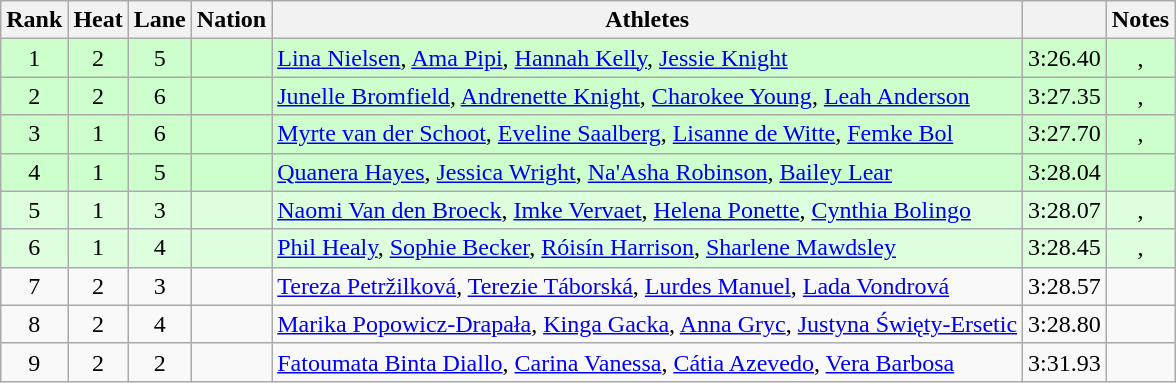<table class="wikitable sortable" style="text-align:center">
<tr>
<th scope="col">Rank</th>
<th scope="col">Heat</th>
<th scope="col">Lane</th>
<th scope="col">Nation</th>
<th scope="col">Athletes</th>
<th scope="col"></th>
<th scope="col">Notes</th>
</tr>
<tr bgcolor="ccffcc">
<td>1</td>
<td>2</td>
<td>5</td>
<td style="text-align:left"></td>
<td style="text-align:left"><a href='#'>Lina Nielsen</a>, <a href='#'>Ama Pipi</a>, <a href='#'>Hannah Kelly</a>, <a href='#'>Jessie Knight</a></td>
<td>3:26.40</td>
<td>, </td>
</tr>
<tr bgcolor="ccffcc">
<td>2</td>
<td>2</td>
<td>6</td>
<td style="text-align:left"></td>
<td style="text-align:left"><a href='#'>Junelle Bromfield</a>, <a href='#'>Andrenette Knight</a>, <a href='#'>Charokee Young</a>, <a href='#'>Leah Anderson</a></td>
<td>3:27.35</td>
<td>, </td>
</tr>
<tr bgcolor="ccffcc">
<td>3</td>
<td>1</td>
<td>6</td>
<td style="text-align:left"></td>
<td style="text-align:left"><a href='#'>Myrte van der Schoot</a>, <a href='#'>Eveline Saalberg</a>, <a href='#'>Lisanne de Witte</a>, <a href='#'>Femke Bol</a></td>
<td>3:27.70</td>
<td>, </td>
</tr>
<tr bgcolor="ccffcc">
<td>4</td>
<td>1</td>
<td>5</td>
<td style="text-align:left"></td>
<td style="text-align:left"><a href='#'>Quanera Hayes</a>, <a href='#'>Jessica Wright</a>, <a href='#'>Na'Asha Robinson</a>, <a href='#'>Bailey Lear</a></td>
<td>3:28.04</td>
<td></td>
</tr>
<tr bgcolor="ddffdd">
<td>5</td>
<td>1</td>
<td>3</td>
<td style="text-align:left"></td>
<td style="text-align:left"><a href='#'>Naomi Van den Broeck</a>, <a href='#'>Imke Vervaet</a>, <a href='#'>Helena Ponette</a>, <a href='#'>Cynthia Bolingo</a></td>
<td>3:28.07</td>
<td>, </td>
</tr>
<tr bgcolor="ddffdd">
<td>6</td>
<td>1</td>
<td>4</td>
<td style="text-align:left"></td>
<td style="text-align:left"><a href='#'>Phil Healy</a>, <a href='#'>Sophie Becker</a>, <a href='#'>Róisín Harrison</a>, <a href='#'>Sharlene Mawdsley</a></td>
<td>3:28.45</td>
<td>, </td>
</tr>
<tr>
<td>7</td>
<td>2</td>
<td>3</td>
<td style="text-align:left"></td>
<td style="text-align:left"><a href='#'>Tereza Petržilková</a>, <a href='#'>Terezie Táborská</a>, <a href='#'>Lurdes Manuel</a>, <a href='#'>Lada Vondrová</a></td>
<td>3:28.57</td>
<td></td>
</tr>
<tr>
<td>8</td>
<td>2</td>
<td>4</td>
<td style="text-align:left"></td>
<td style="text-align:left"><a href='#'>Marika Popowicz-Drapała</a>, <a href='#'>Kinga Gacka</a>, <a href='#'>Anna Gryc</a>, <a href='#'>Justyna Święty-Ersetic</a></td>
<td>3:28.80</td>
<td></td>
</tr>
<tr>
<td>9</td>
<td>2</td>
<td>2</td>
<td style="text-align:left"></td>
<td style="text-align:left"><a href='#'>Fatoumata Binta Diallo</a>, <a href='#'>Carina Vanessa</a>, <a href='#'>Cátia Azevedo</a>, <a href='#'>Vera Barbosa</a></td>
<td>3:31.93</td>
<td></td>
</tr>
</table>
